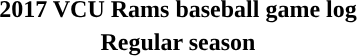<table class="toccolours" width=95% style="clear:both; margin:1.5em auto; text-align:center;">
<tr>
<th colspan=2>2017 VCU Rams baseball game log</th>
</tr>
<tr>
<th colspan=2>Regular season</th>
</tr>
</table>
